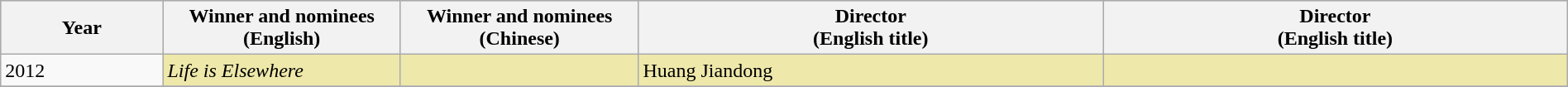<table class="wikitable" style="width:100%;">
<tr style="background:#bebebe">
<th width="100"><strong>Year</strong></th>
<th width="150"><strong>Winner and nominees<br>(English)</strong></th>
<th width="150"><strong>Winner and nominees<br>(Chinese)</strong></th>
<th width="300"><strong>Director<br>(English title)</strong></th>
<th width="300"><strong>Director<br>(English title)</strong></th>
</tr>
<tr>
<td rowspan="1">2012</td>
<td style="background:#EEE8AA;"><em>Life is Elsewhere</em></td>
<td style="background:#EEE8AA;"></td>
<td style="background:#EEE8AA;">Huang Jiandong</td>
<td style="background:#EEE8AA;"></td>
</tr>
<tr>
</tr>
</table>
